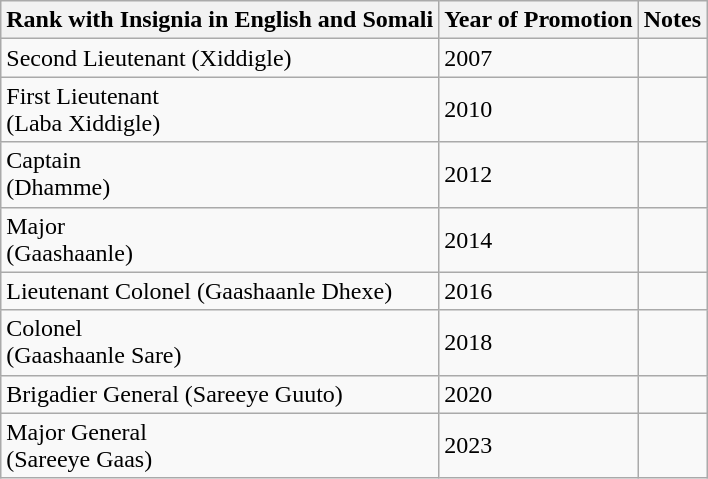<table class="wikitable">
<tr>
<th>Rank with Insignia in English and Somali</th>
<th>Year of Promotion</th>
<th>Notes</th>
</tr>
<tr>
<td> Second Lieutenant (Xiddigle)</td>
<td>2007</td>
<td></td>
</tr>
<tr>
<td> First Lieutenant<br>(Laba Xiddigle)</td>
<td>2010</td>
<td></td>
</tr>
<tr>
<td> Captain<br>(Dhamme)</td>
<td>2012</td>
<td></td>
</tr>
<tr>
<td> Major<br>(Gaashaanle)</td>
<td>2014</td>
<td></td>
</tr>
<tr>
<td> Lieutenant Colonel (Gaashaanle Dhexe)</td>
<td>2016</td>
<td></td>
</tr>
<tr>
<td> Colonel<br>(Gaashaanle Sare)</td>
<td>2018</td>
<td></td>
</tr>
<tr>
<td> Brigadier General (Sareeye Guuto)</td>
<td>2020</td>
<td></td>
</tr>
<tr>
<td> Major General<br>(Sareeye Gaas)</td>
<td>2023</td>
<td></td>
</tr>
</table>
